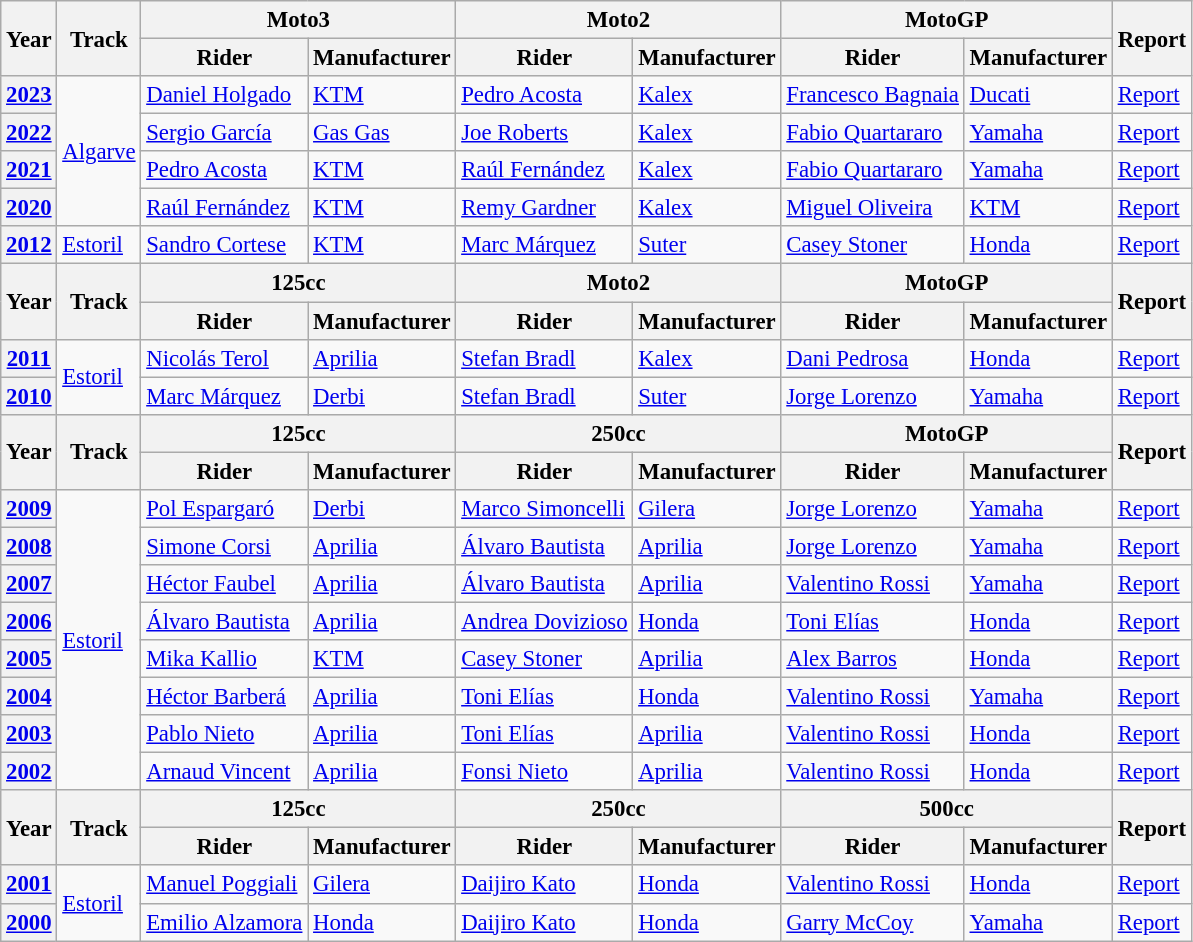<table class="wikitable" style="font-size: 95%;">
<tr>
<th rowspan="2">Year</th>
<th rowspan="2">Track</th>
<th colspan="2">Moto3</th>
<th colspan="2">Moto2</th>
<th colspan="2">MotoGP</th>
<th rowspan="2">Report</th>
</tr>
<tr>
<th>Rider</th>
<th>Manufacturer</th>
<th>Rider</th>
<th>Manufacturer</th>
<th>Rider</th>
<th>Manufacturer</th>
</tr>
<tr>
<th><a href='#'>2023</a></th>
<td rowspan="4"><a href='#'>Algarve</a></td>
<td> <a href='#'>Daniel Holgado</a></td>
<td><a href='#'>KTM</a></td>
<td> <a href='#'>Pedro Acosta</a></td>
<td><a href='#'>Kalex</a></td>
<td nowrap> <a href='#'>Francesco Bagnaia</a></td>
<td><a href='#'>Ducati</a></td>
<td><a href='#'>Report</a></td>
</tr>
<tr>
<th><a href='#'>2022</a></th>
<td> <a href='#'>Sergio García</a></td>
<td><a href='#'>Gas Gas</a></td>
<td> <a href='#'>Joe Roberts</a></td>
<td><a href='#'>Kalex</a></td>
<td> <a href='#'>Fabio Quartararo</a></td>
<td><a href='#'>Yamaha</a></td>
<td><a href='#'>Report</a></td>
</tr>
<tr>
<th><a href='#'>2021</a></th>
<td> <a href='#'>Pedro Acosta</a></td>
<td><a href='#'>KTM</a></td>
<td> <a href='#'>Raúl Fernández</a></td>
<td><a href='#'>Kalex</a></td>
<td nowrap=""> <a href='#'>Fabio Quartararo</a></td>
<td><a href='#'>Yamaha</a></td>
<td><a href='#'>Report</a></td>
</tr>
<tr>
<th><a href='#'>2020</a></th>
<td> <a href='#'>Raúl Fernández</a></td>
<td><a href='#'>KTM</a></td>
<td> <a href='#'>Remy Gardner</a></td>
<td><a href='#'>Kalex</a></td>
<td> <a href='#'>Miguel Oliveira</a></td>
<td><a href='#'>KTM</a></td>
<td><a href='#'>Report</a></td>
</tr>
<tr>
<th><a href='#'>2012</a></th>
<td><a href='#'>Estoril</a></td>
<td> <a href='#'>Sandro Cortese</a></td>
<td><a href='#'>KTM</a></td>
<td> <a href='#'>Marc Márquez</a></td>
<td><a href='#'>Suter</a></td>
<td> <a href='#'>Casey Stoner</a></td>
<td><a href='#'>Honda</a></td>
<td><a href='#'>Report</a></td>
</tr>
<tr>
<th rowspan="2">Year</th>
<th rowspan="2">Track</th>
<th colspan="2">125cc</th>
<th colspan="2">Moto2</th>
<th colspan="2">MotoGP</th>
<th rowspan="2">Report</th>
</tr>
<tr>
<th>Rider</th>
<th>Manufacturer</th>
<th>Rider</th>
<th>Manufacturer</th>
<th>Rider</th>
<th>Manufacturer</th>
</tr>
<tr>
<th><a href='#'>2011</a></th>
<td rowspan="2"><a href='#'>Estoril</a></td>
<td> <a href='#'>Nicolás Terol</a></td>
<td><a href='#'>Aprilia</a></td>
<td> <a href='#'>Stefan Bradl</a></td>
<td><a href='#'>Kalex</a></td>
<td> <a href='#'>Dani Pedrosa</a></td>
<td><a href='#'>Honda</a></td>
<td><a href='#'>Report</a></td>
</tr>
<tr>
<th><a href='#'>2010</a></th>
<td> <a href='#'>Marc Márquez</a></td>
<td><a href='#'>Derbi</a></td>
<td> <a href='#'>Stefan Bradl</a></td>
<td><a href='#'>Suter</a></td>
<td> <a href='#'>Jorge Lorenzo</a></td>
<td><a href='#'>Yamaha</a></td>
<td><a href='#'>Report</a></td>
</tr>
<tr>
<th rowspan="2">Year</th>
<th rowspan="2">Track</th>
<th colspan="2">125cc</th>
<th colspan="2">250cc</th>
<th colspan="2">MotoGP</th>
<th rowspan="2">Report</th>
</tr>
<tr>
<th>Rider</th>
<th>Manufacturer</th>
<th>Rider</th>
<th>Manufacturer</th>
<th>Rider</th>
<th>Manufacturer</th>
</tr>
<tr>
<th><a href='#'>2009</a></th>
<td rowspan="8"><a href='#'>Estoril</a></td>
<td> <a href='#'>Pol Espargaró</a></td>
<td><a href='#'>Derbi</a></td>
<td> <a href='#'>Marco Simoncelli</a></td>
<td><a href='#'>Gilera</a></td>
<td> <a href='#'>Jorge Lorenzo</a></td>
<td><a href='#'>Yamaha</a></td>
<td><a href='#'>Report</a></td>
</tr>
<tr>
<th><a href='#'>2008</a></th>
<td> <a href='#'>Simone Corsi</a></td>
<td><a href='#'>Aprilia</a></td>
<td> <a href='#'>Álvaro Bautista</a></td>
<td><a href='#'>Aprilia</a></td>
<td> <a href='#'>Jorge Lorenzo</a></td>
<td><a href='#'>Yamaha</a></td>
<td><a href='#'>Report</a></td>
</tr>
<tr>
<th><a href='#'>2007</a></th>
<td> <a href='#'>Héctor Faubel</a></td>
<td><a href='#'>Aprilia</a></td>
<td> <a href='#'>Álvaro Bautista</a></td>
<td><a href='#'>Aprilia</a></td>
<td> <a href='#'>Valentino Rossi</a></td>
<td><a href='#'>Yamaha</a></td>
<td><a href='#'>Report</a></td>
</tr>
<tr>
<th><a href='#'>2006</a></th>
<td> <a href='#'>Álvaro Bautista</a></td>
<td><a href='#'>Aprilia</a></td>
<td nowrap=""> <a href='#'>Andrea Dovizioso</a></td>
<td><a href='#'>Honda</a></td>
<td> <a href='#'>Toni Elías</a></td>
<td><a href='#'>Honda</a></td>
<td><a href='#'>Report</a></td>
</tr>
<tr>
<th><a href='#'>2005</a></th>
<td> <a href='#'>Mika Kallio</a></td>
<td><a href='#'>KTM</a></td>
<td> <a href='#'>Casey Stoner</a></td>
<td><a href='#'>Aprilia</a></td>
<td> <a href='#'>Alex Barros</a></td>
<td><a href='#'>Honda</a></td>
<td><a href='#'>Report</a></td>
</tr>
<tr>
<th><a href='#'>2004</a></th>
<td> <a href='#'>Héctor Barberá</a></td>
<td><a href='#'>Aprilia</a></td>
<td> <a href='#'>Toni Elías</a></td>
<td><a href='#'>Honda</a></td>
<td> <a href='#'>Valentino Rossi</a></td>
<td><a href='#'>Yamaha</a></td>
<td><a href='#'>Report</a></td>
</tr>
<tr>
<th><a href='#'>2003</a></th>
<td> <a href='#'>Pablo Nieto</a></td>
<td><a href='#'>Aprilia</a></td>
<td> <a href='#'>Toni Elías</a></td>
<td><a href='#'>Aprilia</a></td>
<td> <a href='#'>Valentino Rossi</a></td>
<td><a href='#'>Honda</a></td>
<td><a href='#'>Report</a></td>
</tr>
<tr>
<th><a href='#'>2002</a></th>
<td> <a href='#'>Arnaud Vincent</a></td>
<td><a href='#'>Aprilia</a></td>
<td> <a href='#'>Fonsi Nieto</a></td>
<td><a href='#'>Aprilia</a></td>
<td> <a href='#'>Valentino Rossi</a></td>
<td><a href='#'>Honda</a></td>
<td><a href='#'>Report</a></td>
</tr>
<tr>
<th rowspan="2">Year</th>
<th rowspan="2">Track</th>
<th colspan="2">125cc</th>
<th colspan="2">250cc</th>
<th colspan="2">500cc</th>
<th rowspan="2">Report</th>
</tr>
<tr>
<th>Rider</th>
<th>Manufacturer</th>
<th>Rider</th>
<th>Manufacturer</th>
<th>Rider</th>
<th>Manufacturer</th>
</tr>
<tr>
<th><a href='#'>2001</a></th>
<td rowspan="2"><a href='#'>Estoril</a></td>
<td> <a href='#'>Manuel Poggiali</a></td>
<td><a href='#'>Gilera</a></td>
<td> <a href='#'>Daijiro Kato</a></td>
<td><a href='#'>Honda</a></td>
<td> <a href='#'>Valentino Rossi</a></td>
<td><a href='#'>Honda</a></td>
<td><a href='#'>Report</a></td>
</tr>
<tr>
<th><a href='#'>2000</a></th>
<td nowrap=""> <a href='#'>Emilio Alzamora</a></td>
<td><a href='#'>Honda</a></td>
<td> <a href='#'>Daijiro Kato</a></td>
<td><a href='#'>Honda</a></td>
<td> <a href='#'>Garry McCoy</a></td>
<td><a href='#'>Yamaha</a></td>
<td><a href='#'>Report</a></td>
</tr>
</table>
